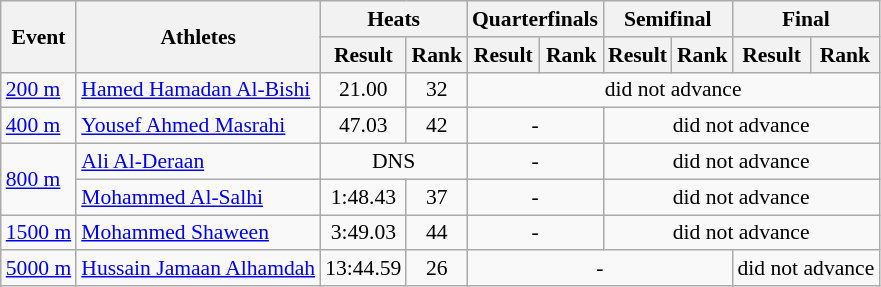<table class="wikitable" border="1" style="font-size:90%">
<tr>
<th rowspan="2">Event</th>
<th rowspan="2">Athletes</th>
<th colspan="2">Heats</th>
<th colspan="2">Quarterfinals</th>
<th colspan="2">Semifinal</th>
<th colspan="2">Final</th>
</tr>
<tr>
<th>Result</th>
<th>Rank</th>
<th>Result</th>
<th>Rank</th>
<th>Result</th>
<th>Rank</th>
<th>Result</th>
<th>Rank</th>
</tr>
<tr>
<td><a href='#'>200 m</a></td>
<td><a href='#'>Hamed Hamadan Al-Bishi</a></td>
<td align=center>21.00</td>
<td align=center>32</td>
<td align=center colspan=6>did not advance</td>
</tr>
<tr>
<td><a href='#'>400 m</a></td>
<td><a href='#'>Yousef Ahmed Masrahi</a></td>
<td align=center>47.03</td>
<td align=center>42</td>
<td align=center colspan=2>-</td>
<td align=center colspan=4>did not advance</td>
</tr>
<tr>
<td rowspan=2><a href='#'>800 m</a></td>
<td><a href='#'>Ali Al-Deraan</a></td>
<td align=center colspan=2>DNS</td>
<td align=center colspan=2>-</td>
<td align=center colspan=4>did not advance</td>
</tr>
<tr>
<td><a href='#'>Mohammed Al-Salhi</a></td>
<td align=center>1:48.43</td>
<td align=center>37</td>
<td align=center colspan=2>-</td>
<td align=center colspan=4>did not advance</td>
</tr>
<tr>
<td><a href='#'>1500 m</a></td>
<td><a href='#'>Mohammed Shaween</a></td>
<td align=center>3:49.03</td>
<td align=center>44</td>
<td align=center colspan=2>-</td>
<td align=center colspan=4>did not advance</td>
</tr>
<tr>
<td><a href='#'>5000 m</a></td>
<td><a href='#'>Hussain Jamaan Alhamdah</a></td>
<td align=center>13:44.59</td>
<td align=center>26</td>
<td align=center colspan=4>-</td>
<td align=center colspan=2>did not advance</td>
</tr>
</table>
